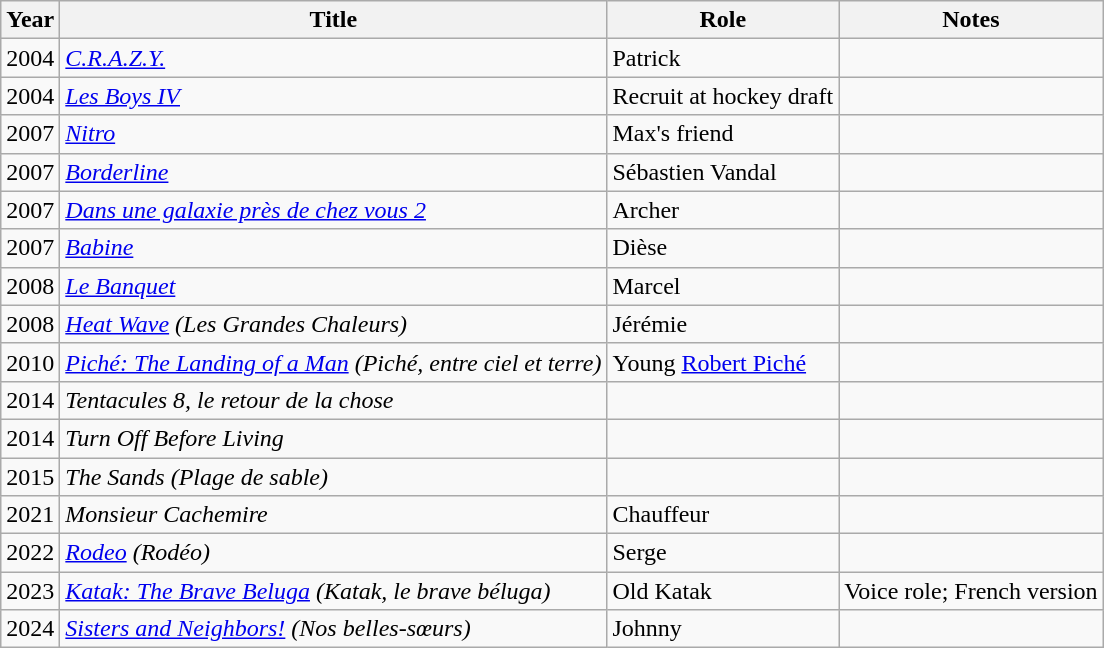<table class="wikitable">
<tr>
<th>Year</th>
<th>Title</th>
<th>Role</th>
<th>Notes</th>
</tr>
<tr>
<td>2004</td>
<td><em><a href='#'>C.R.A.Z.Y.</a></em></td>
<td>Patrick</td>
<td></td>
</tr>
<tr>
<td>2004</td>
<td><em><a href='#'>Les Boys IV</a></em></td>
<td>Recruit at hockey draft</td>
<td></td>
</tr>
<tr>
<td>2007</td>
<td><em><a href='#'>Nitro</a></em></td>
<td>Max's friend</td>
</tr>
<tr>
<td>2007</td>
<td><em><a href='#'>Borderline</a></em></td>
<td>Sébastien Vandal</td>
<td></td>
</tr>
<tr>
<td>2007</td>
<td><em><a href='#'>Dans une galaxie près de chez vous 2</a></em></td>
<td>Archer</td>
<td></td>
</tr>
<tr>
<td>2007</td>
<td><em><a href='#'>Babine</a></em></td>
<td>Dièse</td>
<td></td>
</tr>
<tr>
<td>2008</td>
<td><em><a href='#'>Le Banquet</a></em></td>
<td>Marcel</td>
<td></td>
</tr>
<tr>
<td>2008</td>
<td><em><a href='#'>Heat Wave</a> (Les Grandes Chaleurs)</em></td>
<td>Jérémie</td>
<td></td>
</tr>
<tr>
<td>2010</td>
<td><em><a href='#'>Piché: The Landing of a Man</a> (Piché, entre ciel et terre)</em></td>
<td>Young <a href='#'>Robert Piché</a></td>
<td></td>
</tr>
<tr>
<td>2014</td>
<td><em>Tentacules 8, le retour de la chose</em></td>
<td></td>
<td></td>
</tr>
<tr>
<td>2014</td>
<td><em>Turn Off Before Living</em></td>
<td></td>
<td></td>
</tr>
<tr>
<td>2015</td>
<td><em>The Sands (Plage de sable)</em></td>
<td></td>
<td></td>
</tr>
<tr>
<td>2021</td>
<td><em>Monsieur Cachemire</em></td>
<td>Chauffeur</td>
<td></td>
</tr>
<tr>
<td>2022</td>
<td><em><a href='#'>Rodeo</a> (Rodéo)</em></td>
<td>Serge</td>
<td></td>
</tr>
<tr>
<td>2023</td>
<td><em><a href='#'>Katak: The Brave Beluga</a> (Katak, le brave béluga)</em></td>
<td>Old Katak</td>
<td>Voice role; French version</td>
</tr>
<tr>
<td>2024</td>
<td><em><a href='#'>Sisters and Neighbors!</a> (Nos belles-sœurs)</em></td>
<td>Johnny</td>
<td></td>
</tr>
</table>
